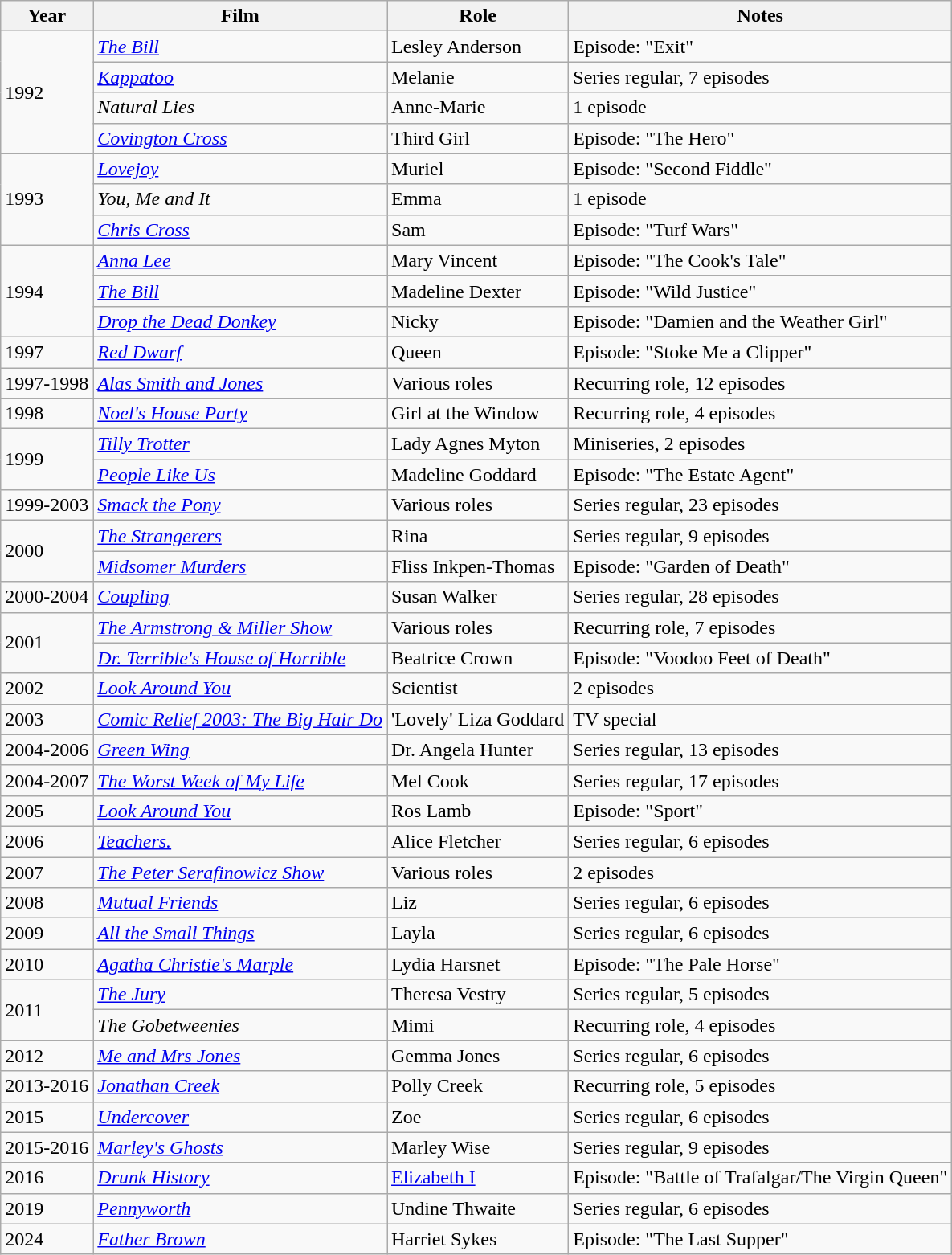<table class="wikitable">
<tr>
<th>Year</th>
<th>Film</th>
<th>Role</th>
<th>Notes</th>
</tr>
<tr>
<td rowspan="4">1992</td>
<td><em><a href='#'>The Bill</a></em></td>
<td>Lesley Anderson</td>
<td>Episode: "Exit"</td>
</tr>
<tr>
<td><em><a href='#'>Kappatoo</a></em></td>
<td>Melanie</td>
<td>Series regular, 7 episodes</td>
</tr>
<tr>
<td><em>Natural Lies</em></td>
<td>Anne-Marie</td>
<td>1 episode</td>
</tr>
<tr>
<td><em><a href='#'>Covington Cross</a></em></td>
<td>Third Girl</td>
<td>Episode: "The Hero"</td>
</tr>
<tr>
<td rowspan="3">1993</td>
<td><em><a href='#'>Lovejoy</a></em></td>
<td>Muriel</td>
<td>Episode: "Second Fiddle"</td>
</tr>
<tr>
<td><em>You, Me and It</em></td>
<td>Emma</td>
<td>1 episode</td>
</tr>
<tr>
<td><em><a href='#'>Chris Cross</a></em></td>
<td>Sam</td>
<td>Episode: "Turf Wars"</td>
</tr>
<tr>
<td rowspan="3">1994</td>
<td><em><a href='#'>Anna Lee</a></em></td>
<td>Mary Vincent</td>
<td>Episode: "The Cook's Tale"</td>
</tr>
<tr>
<td><em><a href='#'>The Bill</a></em></td>
<td>Madeline Dexter</td>
<td>Episode: "Wild Justice"</td>
</tr>
<tr>
<td><em><a href='#'>Drop the Dead Donkey</a></em></td>
<td>Nicky</td>
<td>Episode: "Damien and the Weather Girl"</td>
</tr>
<tr>
<td>1997</td>
<td><em><a href='#'>Red Dwarf</a></em></td>
<td>Queen</td>
<td>Episode: "Stoke Me a Clipper"</td>
</tr>
<tr>
<td>1997-1998</td>
<td><em><a href='#'>Alas Smith and Jones</a></em></td>
<td>Various roles</td>
<td>Recurring role, 12 episodes</td>
</tr>
<tr>
<td>1998</td>
<td><em><a href='#'>Noel's House Party</a></em></td>
<td>Girl at the Window</td>
<td>Recurring role, 4 episodes</td>
</tr>
<tr>
<td rowspan="2">1999</td>
<td><em><a href='#'>Tilly Trotter</a></em></td>
<td>Lady Agnes Myton</td>
<td>Miniseries, 2 episodes</td>
</tr>
<tr>
<td><em><a href='#'>People Like Us</a></em></td>
<td>Madeline Goddard</td>
<td>Episode: "The Estate Agent"</td>
</tr>
<tr>
<td>1999-2003</td>
<td><em><a href='#'>Smack the Pony</a></em></td>
<td>Various roles</td>
<td>Series regular, 23 episodes</td>
</tr>
<tr>
<td rowspan="2">2000</td>
<td><em><a href='#'>The Strangerers</a></em></td>
<td>Rina</td>
<td>Series regular, 9 episodes</td>
</tr>
<tr>
<td><em><a href='#'>Midsomer Murders</a></em></td>
<td>Fliss Inkpen-Thomas</td>
<td>Episode: "Garden of Death"</td>
</tr>
<tr>
<td>2000-2004</td>
<td><em><a href='#'>Coupling</a></em></td>
<td>Susan Walker</td>
<td>Series regular, 28 episodes</td>
</tr>
<tr>
<td rowspan="2">2001</td>
<td><em><a href='#'>The Armstrong & Miller Show</a></em></td>
<td>Various roles</td>
<td>Recurring role, 7 episodes</td>
</tr>
<tr>
<td><em><a href='#'>Dr. Terrible's House of Horrible</a></em></td>
<td>Beatrice Crown</td>
<td>Episode: "Voodoo Feet of Death"</td>
</tr>
<tr>
<td>2002</td>
<td><em><a href='#'>Look Around You</a></em></td>
<td>Scientist</td>
<td>2 episodes</td>
</tr>
<tr>
<td>2003</td>
<td><em><a href='#'>Comic Relief 2003: The Big Hair Do</a></em></td>
<td>'Lovely' Liza Goddard</td>
<td>TV special</td>
</tr>
<tr>
<td>2004-2006</td>
<td><em><a href='#'>Green Wing</a></em></td>
<td>Dr. Angela Hunter</td>
<td>Series regular, 13 episodes</td>
</tr>
<tr>
<td>2004-2007</td>
<td><em><a href='#'>The Worst Week of My Life</a></em></td>
<td>Mel Cook</td>
<td>Series regular, 17 episodes</td>
</tr>
<tr>
<td>2005</td>
<td><em><a href='#'>Look Around You</a></em></td>
<td>Ros Lamb</td>
<td>Episode: "Sport"</td>
</tr>
<tr>
<td>2006</td>
<td><em><a href='#'>Teachers.</a></em></td>
<td>Alice Fletcher</td>
<td>Series regular, 6 episodes</td>
</tr>
<tr>
<td>2007</td>
<td><em><a href='#'>The Peter Serafinowicz Show</a></em></td>
<td>Various roles</td>
<td>2 episodes</td>
</tr>
<tr>
<td>2008</td>
<td><em><a href='#'>Mutual Friends</a></em></td>
<td>Liz</td>
<td>Series regular, 6 episodes</td>
</tr>
<tr>
<td>2009</td>
<td><em><a href='#'>All the Small Things</a></em></td>
<td>Layla</td>
<td>Series regular, 6 episodes</td>
</tr>
<tr>
<td>2010</td>
<td><em><a href='#'>Agatha Christie's Marple</a></em></td>
<td>Lydia Harsnet</td>
<td>Episode: "The Pale Horse"</td>
</tr>
<tr>
<td rowspan="2">2011</td>
<td><em><a href='#'>The Jury</a></em></td>
<td>Theresa Vestry</td>
<td>Series regular, 5 episodes</td>
</tr>
<tr>
<td><em>The Gobetweenies</em></td>
<td>Mimi</td>
<td>Recurring role, 4 episodes</td>
</tr>
<tr>
<td>2012</td>
<td><em><a href='#'>Me and Mrs Jones</a></em></td>
<td>Gemma Jones</td>
<td>Series regular, 6 episodes</td>
</tr>
<tr>
<td>2013-2016</td>
<td><em><a href='#'>Jonathan Creek</a></em></td>
<td>Polly Creek</td>
<td>Recurring role, 5 episodes</td>
</tr>
<tr>
<td>2015</td>
<td><em><a href='#'>Undercover</a></em></td>
<td>Zoe</td>
<td>Series regular, 6 episodes</td>
</tr>
<tr>
<td>2015-2016</td>
<td><em><a href='#'>Marley's Ghosts</a></em></td>
<td>Marley Wise</td>
<td>Series regular, 9 episodes</td>
</tr>
<tr>
<td>2016</td>
<td><em><a href='#'>Drunk History</a></em></td>
<td><a href='#'>Elizabeth I</a></td>
<td>Episode: "Battle of Trafalgar/The Virgin Queen"</td>
</tr>
<tr>
<td>2019</td>
<td><em><a href='#'>Pennyworth</a></em></td>
<td>Undine Thwaite</td>
<td>Series regular, 6 episodes</td>
</tr>
<tr>
<td>2024</td>
<td><em><a href='#'>Father Brown</a></em></td>
<td>Harriet Sykes</td>
<td>Episode: "The Last Supper"</td>
</tr>
</table>
